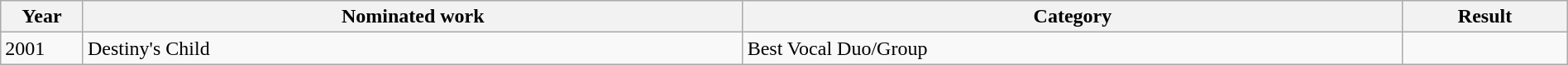<table class="wikitable" width="100%">
<tr>
<th width="5%">Year</th>
<th width="40%">Nominated work</th>
<th width="40%">Category</th>
<th width="10%">Result</th>
</tr>
<tr>
<td>2001</td>
<td>Destiny's Child</td>
<td>Best Vocal Duo/Group</td>
<td></td>
</tr>
</table>
